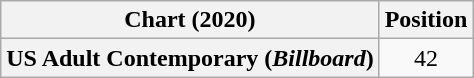<table class="wikitable sortable plainrowheaders" style="text-align:center">
<tr>
<th>Chart (2020)</th>
<th>Position</th>
</tr>
<tr>
<th scope="row">US Adult Contemporary (<em>Billboard</em>)</th>
<td>42</td>
</tr>
</table>
